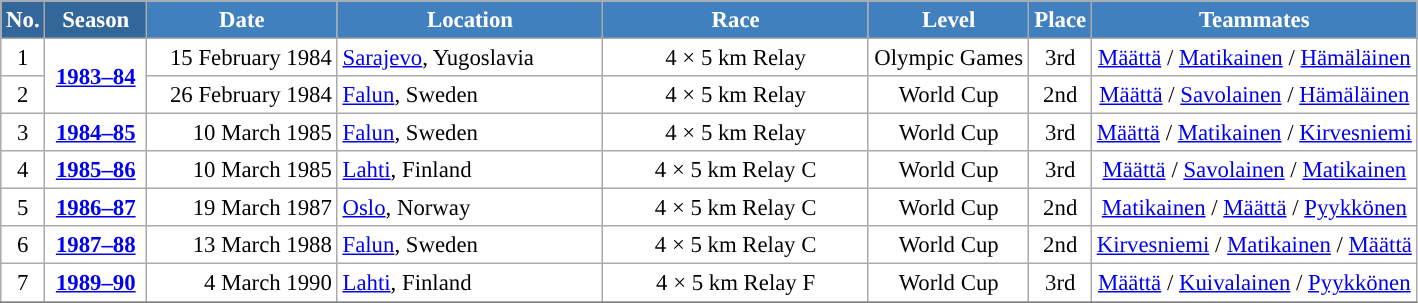<table class="wikitable sortable" style="font-size:95%; text-align:center; border:grey solid 1px; border-collapse:collapse; background:#ffffff;">
<tr style="background:#efefef;">
<th style="background-color:#369; color:white;">No.</th>
<th style="background-color:#369; color:white;">Season</th>
<th style="background-color:#4180be; color:white; width:120px;">Date</th>
<th style="background-color:#4180be; color:white; width:170px;">Location</th>
<th style="background-color:#4180be; color:white; width:170px;">Race</th>
<th style="background-color:#4180be; color:white; width:100px;">Level</th>
<th style="background-color:#4180be; color:white;">Place</th>
<th style="background-color:#4180be; color:white;">Teammates</th>
</tr>
<tr>
<td align=center>1</td>
<td rowspan=2 align=center><strong> <a href='#'>1983–84</a> </strong></td>
<td align=right>15 February 1984</td>
<td align=left> <a href='#'>Sarajevo</a>, Yugoslavia</td>
<td>4 × 5 km Relay</td>
<td>Olympic Games</td>
<td>3rd</td>
<td><a href='#'>Määttä</a> / <a href='#'>Matikainen</a> / <a href='#'>Hämäläinen</a></td>
</tr>
<tr>
<td align=center>2</td>
<td align=right>26 February 1984</td>
<td align=left> <a href='#'>Falun</a>, Sweden</td>
<td>4 × 5 km Relay</td>
<td>World Cup</td>
<td>2nd</td>
<td><a href='#'>Määttä</a> / <a href='#'>Savolainen</a> / <a href='#'>Hämäläinen</a></td>
</tr>
<tr>
<td align=center>3</td>
<td rowspan=1 align=center><strong> <a href='#'>1984–85</a> </strong></td>
<td align=right>10 March 1985</td>
<td align=left> <a href='#'>Falun</a>, Sweden</td>
<td>4 × 5 km Relay</td>
<td>World Cup</td>
<td>3rd</td>
<td><a href='#'>Määttä</a> / <a href='#'>Matikainen</a> / <a href='#'>Kirvesniemi</a></td>
</tr>
<tr>
<td align=center>4</td>
<td rowspan=1 align=center><strong> <a href='#'>1985–86</a> </strong></td>
<td align=right>10 March 1985</td>
<td align=left> <a href='#'>Lahti</a>, Finland</td>
<td>4 × 5 km Relay C</td>
<td>World Cup</td>
<td>3rd</td>
<td><a href='#'>Määttä</a> / <a href='#'>Savolainen</a> / <a href='#'>Matikainen</a></td>
</tr>
<tr>
<td align=center>5</td>
<td rowspan=1 align=center><strong> <a href='#'>1986–87</a> </strong></td>
<td align=right>19 March 1987</td>
<td align=left> <a href='#'>Oslo</a>, Norway</td>
<td>4 × 5 km Relay C</td>
<td>World Cup</td>
<td>2nd</td>
<td><a href='#'>Matikainen</a> / <a href='#'>Määttä</a> / <a href='#'>Pyykkönen</a></td>
</tr>
<tr>
<td align=center>6</td>
<td rowspan=1 align=center><strong> <a href='#'>1987–88</a> </strong></td>
<td align=right>13 March 1988</td>
<td align=left> <a href='#'>Falun</a>, Sweden</td>
<td>4 × 5 km Relay C</td>
<td>World Cup</td>
<td>2nd</td>
<td><a href='#'>Kirvesniemi</a> / <a href='#'>Matikainen</a> / <a href='#'>Määttä</a></td>
</tr>
<tr>
<td align=center>7</td>
<td rowspan=1 align=center><strong> <a href='#'>1989–90</a> </strong></td>
<td align=right>4 March 1990</td>
<td align=left> <a href='#'>Lahti</a>, Finland</td>
<td>4 × 5 km Relay F</td>
<td>World Cup</td>
<td>3rd</td>
<td><a href='#'>Määttä</a> / <a href='#'>Kuivalainen</a> / <a href='#'>Pyykkönen</a></td>
</tr>
<tr>
</tr>
</table>
